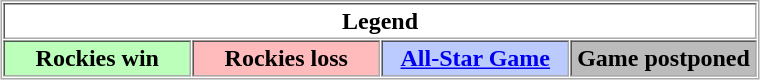<table align="center" border="1" cellpadding="2" cellspacing="1" style="border:1px solid #aaa">
<tr>
<th colspan="4">Legend</th>
</tr>
<tr>
<th bgcolor="bbffbb" width="119px">Rockies win</th>
<th bgcolor="ffbbbb" width="119px">Rockies loss</th>
<th bgcolor="bbcaff" width="119px"><a href='#'>All-Star Game</a></th>
<th bgcolor="bbbbbb" width="118px">Game postponed</th>
</tr>
</table>
